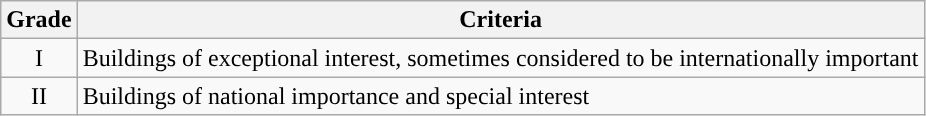<table class="wikitable">
<tr>
<th>Grade</th>
<th>Criteria</th>
</tr>
<tr>
<td align="center" >I</td>
<td>Buildings of exceptional interest, sometimes considered to be internationally important</td>
</tr>
<tr>
<td align="center" >II</td>
<td>Buildings of national importance and special interest</td>
</tr>
</table>
